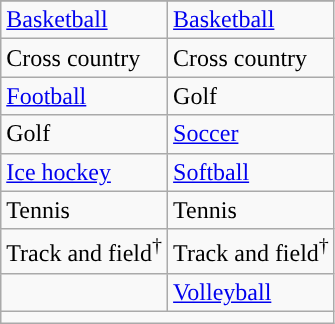<table class="wikitable" style=" ">
<tr>
</tr>
<tr>
<td><a href='#'>Basketball</a></td>
<td><a href='#'>Basketball</a></td>
</tr>
<tr>
<td>Cross country</td>
<td>Cross country</td>
</tr>
<tr>
<td><a href='#'>Football</a></td>
<td>Golf</td>
</tr>
<tr>
<td>Golf</td>
<td><a href='#'>Soccer</a></td>
</tr>
<tr>
<td><a href='#'>Ice hockey</a></td>
<td><a href='#'>Softball</a></td>
</tr>
<tr>
<td>Tennis</td>
<td>Tennis</td>
</tr>
<tr>
<td>Track and field<sup>†</sup></td>
<td>Track and field<sup>†</sup></td>
</tr>
<tr>
<td></td>
<td><a href='#'>Volleyball</a></td>
</tr>
<tr>
<td colspan="2"></td>
</tr>
</table>
